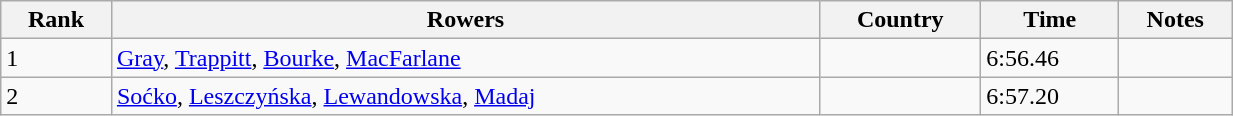<table class="wikitable sortable" width=65%>
<tr>
<th>Rank</th>
<th>Rowers</th>
<th>Country</th>
<th>Time</th>
<th>Notes</th>
</tr>
<tr>
<td>1</td>
<td><a href='#'>Gray</a>, <a href='#'>Trappitt</a>, <a href='#'>Bourke</a>, <a href='#'>MacFarlane</a></td>
<td></td>
<td>6:56.46</td>
<td></td>
</tr>
<tr>
<td>2</td>
<td><a href='#'>Soćko</a>, <a href='#'>Leszczyńska</a>, <a href='#'>Lewandowska</a>, <a href='#'>Madaj</a></td>
<td></td>
<td>6:57.20</td>
<td></td>
</tr>
</table>
